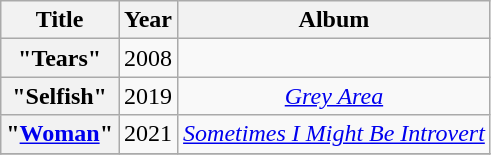<table class="wikitable plainrowheaders" style="text-align:center;">
<tr>
<th scope="col">Title</th>
<th scope="col">Year</th>
<th scope="col">Album</th>
</tr>
<tr>
<th scope="row">"Tears"<br></th>
<td>2008</td>
<td></td>
</tr>
<tr>
<th scope="row">"Selfish"<br></th>
<td>2019</td>
<td><em><a href='#'>Grey Area</a></em></td>
</tr>
<tr>
<th scope="row">"<a href='#'>Woman</a>"<br></th>
<td>2021</td>
<td><em><a href='#'>Sometimes I Might Be Introvert</a></em></td>
</tr>
<tr>
</tr>
</table>
